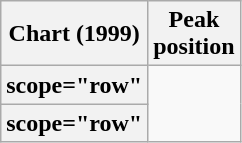<table class="wikitable sortable plainrowheaders">
<tr>
<th scope="col">Chart (1999)</th>
<th scope="col">Peak<br>position</th>
</tr>
<tr>
<th>scope="row" </th>
</tr>
<tr>
<th>scope="row" </th>
</tr>
</table>
